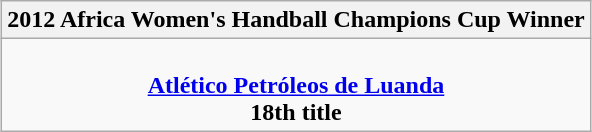<table class=wikitable style="text-align:center; margin:auto">
<tr>
<th>2012 Africa Women's Handball Champions Cup Winner</th>
</tr>
<tr>
<td><br><strong><a href='#'>Atlético Petróleos de Luanda</a></strong><br><strong>18th title</strong></td>
</tr>
</table>
